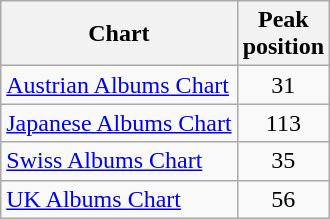<table class="wikitable">
<tr>
<th style="text-align:center;">Chart</th>
<th style="text-align:center;">Peak<br>position</th>
</tr>
<tr>
<td><a href='#'>Austrian Albums Chart</a></td>
<td style="text-align:center;">31</td>
</tr>
<tr>
<td><a href='#'>Japanese Albums Chart</a></td>
<td style="text-align:center;">113</td>
</tr>
<tr>
<td><a href='#'>Swiss Albums Chart</a></td>
<td style="text-align:center;">35</td>
</tr>
<tr>
<td><a href='#'>UK Albums Chart</a></td>
<td style="text-align:center;">56</td>
</tr>
</table>
